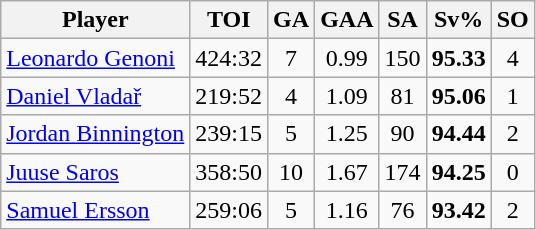<table class="wikitable sortable" style="text-align:center;">
<tr>
<th>Player</th>
<th>TOI</th>
<th>GA</th>
<th>GAA</th>
<th>SA</th>
<th>Sv%</th>
<th>SO</th>
</tr>
<tr>
<td style="text-align:left;"> <a href='#'>Leonardo Genoni</a></td>
<td>424:32</td>
<td>7</td>
<td>0.99</td>
<td>150</td>
<td><strong>95.33</strong></td>
<td>4</td>
</tr>
<tr>
<td style="text-align:left;"> <a href='#'>Daniel Vladař</a></td>
<td>219:52</td>
<td>4</td>
<td>1.09</td>
<td>81</td>
<td><strong>95.06</strong></td>
<td>1</td>
</tr>
<tr>
<td style="text-align:left;"> <a href='#'>Jordan Binnington</a></td>
<td>239:15</td>
<td>5</td>
<td>1.25</td>
<td>90</td>
<td><strong>94.44</strong></td>
<td>2</td>
</tr>
<tr>
<td style="text-align:left;"> <a href='#'>Juuse Saros</a></td>
<td>358:50</td>
<td>10</td>
<td>1.67</td>
<td>174</td>
<td><strong>94.25</strong></td>
<td>0</td>
</tr>
<tr>
<td style="text-align:left;"> <a href='#'>Samuel Ersson</a></td>
<td>259:06</td>
<td>5</td>
<td>1.16</td>
<td>76</td>
<td><strong>93.42</strong></td>
<td>2</td>
</tr>
</table>
